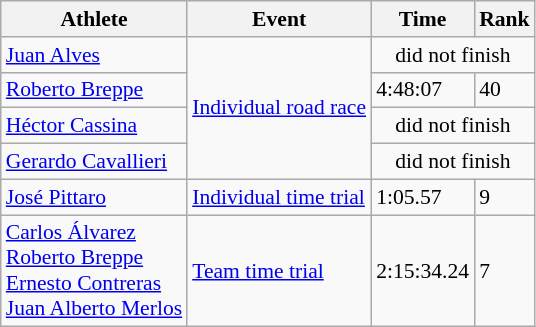<table class=wikitable style="font-size:90%">
<tr>
<th>Athlete</th>
<th>Event</th>
<th>Time</th>
<th>Rank</th>
</tr>
<tr>
<td><a href='#'>Juan Alves</a></td>
<td rowspan=4><a href='#'>Individual road race</a></td>
<td align=center colspan=2>did not finish</td>
</tr>
<tr>
<td><a href='#'>Roberto Breppe</a></td>
<td>4:48:07</td>
<td>40</td>
</tr>
<tr>
<td><a href='#'>Héctor Cassina</a></td>
<td align=center colspan=2>did not finish</td>
</tr>
<tr>
<td><a href='#'>Gerardo Cavallieri</a></td>
<td align=center colspan=2>did not finish</td>
</tr>
<tr>
<td><a href='#'>José Pittaro</a></td>
<td><a href='#'>Individual time trial</a></td>
<td>1:05.57</td>
<td>9</td>
</tr>
<tr>
<td><a href='#'>Carlos Álvarez</a><br><a href='#'>Roberto Breppe</a><br><a href='#'>Ernesto Contreras</a><br><a href='#'>Juan Alberto Merlos</a></td>
<td><a href='#'>Team time trial</a></td>
<td>2:15:34.24</td>
<td>7</td>
</tr>
</table>
